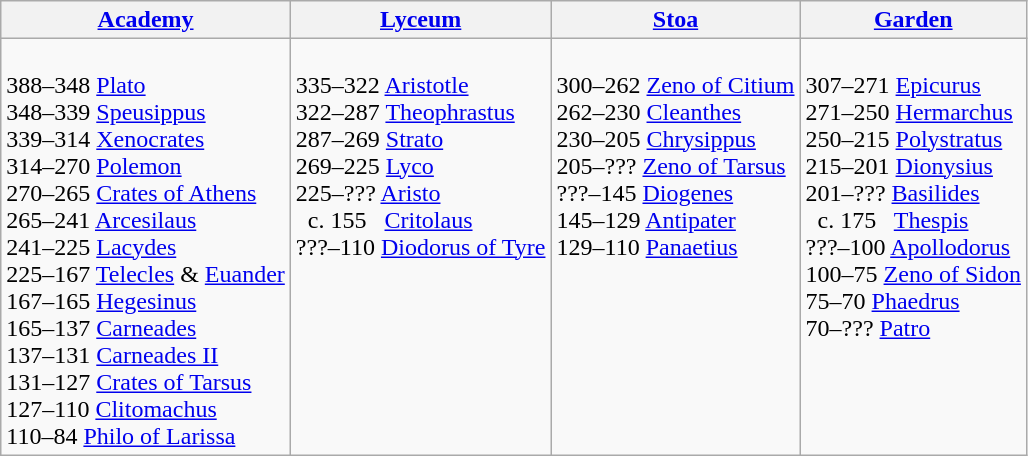<table class='wikitable'>
<tr>
<th><a href='#'>Academy</a></th>
<th><a href='#'>Lyceum</a></th>
<th><a href='#'>Stoa</a></th>
<th><a href='#'>Garden</a></th>
</tr>
<tr valign='top'>
<td><br>388–348 <a href='#'>Plato</a><br>
348–339 <a href='#'>Speusippus</a><br>
339–314 <a href='#'>Xenocrates</a><br>
314–270 <a href='#'>Polemon</a><br>
270–265 <a href='#'>Crates of Athens</a><br>
265–241 <a href='#'>Arcesilaus</a><br>
241–225 <a href='#'>Lacydes</a><br>
225–167 <a href='#'>Telecles</a> & <a href='#'>Euander</a><br>
167–165 <a href='#'>Hegesinus</a><br>
165–137 <a href='#'>Carneades</a><br>
137–131 <a href='#'>Carneades II</a> <br>
131–127 <a href='#'>Crates of Tarsus</a><br>
127–110 <a href='#'>Clitomachus</a><br>
110–84 <a href='#'>Philo of Larissa</a></td>
<td><br>335–322 <a href='#'>Aristotle</a><br>
322–287 <a href='#'>Theophrastus</a><br>
287–269 <a href='#'>Strato</a><br>
269–225 <a href='#'>Lyco</a><br>
225–??? <a href='#'>Aristo</a><br>
  c. 155   <a href='#'>Critolaus</a><br>
???–110 <a href='#'>Diodorus of Tyre</a></td>
<td><br>300–262 <a href='#'>Zeno of Citium</a><br>
262–230 <a href='#'>Cleanthes</a><br>
230–205 <a href='#'>Chrysippus</a><br>
205–??? <a href='#'>Zeno of Tarsus</a><br>
???–145 <a href='#'>Diogenes</a><br>
145–129 <a href='#'>Antipater</a><br>
129–110 <a href='#'>Panaetius</a></td>
<td><br>307–271 <a href='#'>Epicurus</a><br>
271–250 <a href='#'>Hermarchus</a><br>
250–215 <a href='#'>Polystratus</a><br>
215–201 <a href='#'>Dionysius</a><br>
201–??? <a href='#'>Basilides</a><br>
  c. 175   <a href='#'>Thespis</a><br>
???–100 <a href='#'>Apollodorus</a><br>
100–75 <a href='#'>Zeno of Sidon</a><br>
75–70 <a href='#'>Phaedrus</a><br>
70–??? <a href='#'>Patro</a><br></td>
</tr>
</table>
